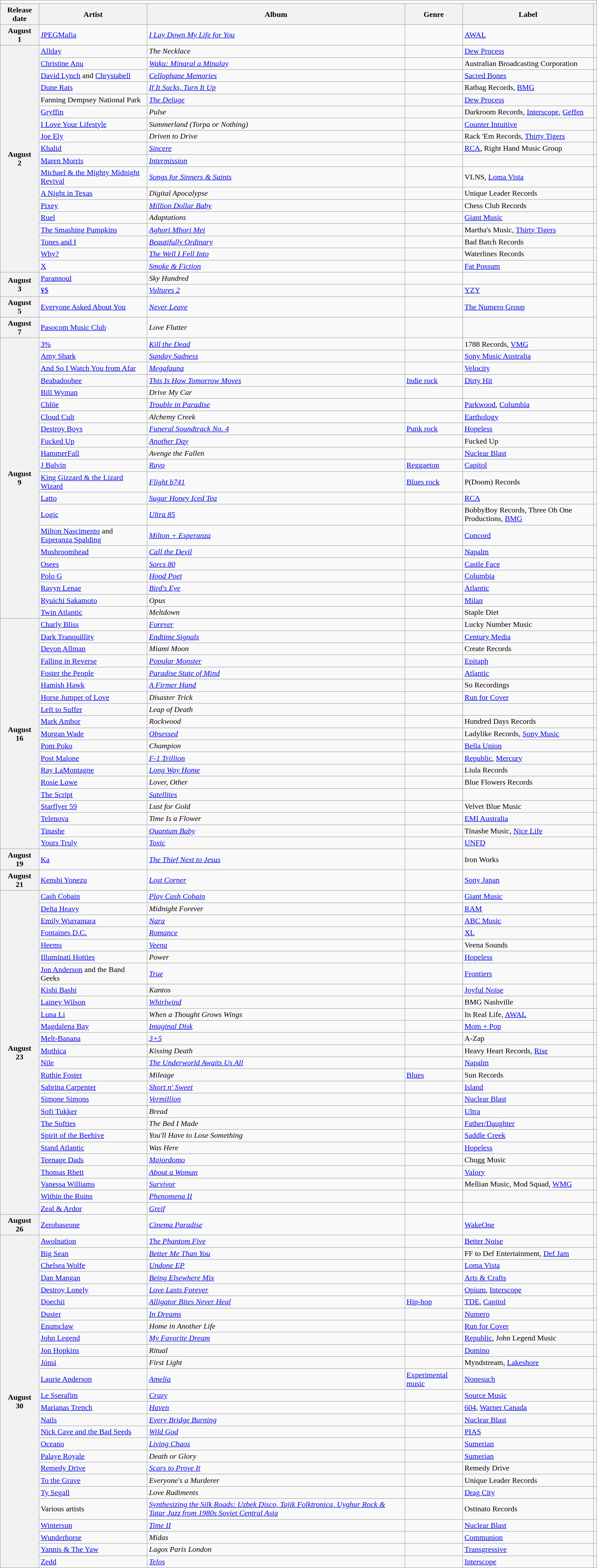<table class="wikitable plainrowheaders">
<tr>
<td colspan="6" style="text-align:center;"></td>
</tr>
<tr>
<th scope="col">Release date</th>
<th scope="col">Artist</th>
<th scope="col">Album</th>
<th scope="col">Genre</th>
<th scope="col">Label</th>
<th scope="col"></th>
</tr>
<tr>
<th scope="row" style="text-align:center;">August<br>1</th>
<td><a href='#'>JPEGMafia</a></td>
<td><em><a href='#'>I Lay Down My Life for You</a></em></td>
<td></td>
<td><a href='#'>AWAL</a></td>
<td></td>
</tr>
<tr>
<th scope="row" rowspan="18" style="text-align:center;">August<br>2</th>
<td><a href='#'>Allday</a></td>
<td><em>The Necklace</em></td>
<td></td>
<td><a href='#'>Dew Process</a></td>
<td></td>
</tr>
<tr>
<td><a href='#'>Christine Anu</a></td>
<td><em><a href='#'>Waku: Minaral a Minalay</a></em></td>
<td></td>
<td>Australian Broadcasting Corporation</td>
<td></td>
</tr>
<tr>
<td><a href='#'>David Lynch</a> and <a href='#'>Chrystabell</a></td>
<td><em><a href='#'>Cellophane Memories</a></em></td>
<td></td>
<td><a href='#'>Sacred Bones</a></td>
<td></td>
</tr>
<tr>
<td><a href='#'>Dune Rats</a></td>
<td><em><a href='#'>If It Sucks, Turn It Up</a></em></td>
<td></td>
<td>Ratbag Records, <a href='#'>BMG</a></td>
<td></td>
</tr>
<tr>
<td>Fanning Dempsey National Park</td>
<td><em><a href='#'>The Deluge</a></em></td>
<td></td>
<td><a href='#'>Dew Process</a></td>
<td></td>
</tr>
<tr>
<td><a href='#'>Gryffin</a></td>
<td><em>Pulse</em></td>
<td></td>
<td>Darkroom Records, <a href='#'>Interscope</a>, <a href='#'>Geffen</a></td>
<td></td>
</tr>
<tr>
<td><a href='#'>I Love Your Lifestyle</a></td>
<td><em>Summerland (Torpa or Nothing)</em></td>
<td></td>
<td><a href='#'>Counter Intuitive</a></td>
<td></td>
</tr>
<tr>
<td><a href='#'>Joe Ely</a></td>
<td><em>Driven to Drive</em></td>
<td></td>
<td>Rack 'Em Records, <a href='#'>Thirty Tigers</a></td>
<td></td>
</tr>
<tr>
<td><a href='#'>Khalid</a></td>
<td><em><a href='#'>Sincere</a></em></td>
<td></td>
<td><a href='#'>RCA</a>, Right Hand Music Group</td>
<td></td>
</tr>
<tr>
<td><a href='#'>Maren Morris</a></td>
<td><em><a href='#'>Intermission</a></em></td>
<td></td>
<td></td>
<td></td>
</tr>
<tr>
<td><a href='#'>Michael & the Mighty Midnight Revival</a></td>
<td><em><a href='#'>Songs for Sinners & Saints</a></em></td>
<td></td>
<td>VLNS, <a href='#'>Loma Vista</a></td>
<td></td>
</tr>
<tr>
<td><a href='#'>A Night in Texas</a></td>
<td><em>Digital Apocalypse</em></td>
<td></td>
<td>Unique Leader Records</td>
<td></td>
</tr>
<tr>
<td><a href='#'>Pixey</a></td>
<td><em><a href='#'>Million Dollar Baby</a></em></td>
<td></td>
<td>Chess Club Records</td>
<td></td>
</tr>
<tr>
<td><a href='#'>Ruel</a></td>
<td><em>Adaptations</em></td>
<td></td>
<td><a href='#'>Giant Music</a></td>
<td></td>
</tr>
<tr>
<td><a href='#'>The Smashing Pumpkins</a></td>
<td><em><a href='#'>Aghori Mhori Mei</a></em></td>
<td></td>
<td>Martha's Music, <a href='#'>Thirty Tigers</a></td>
<td></td>
</tr>
<tr>
<td><a href='#'>Tones and I</a></td>
<td><em><a href='#'>Beautifully Ordinary</a></em></td>
<td></td>
<td>Bad Batch Records</td>
<td></td>
</tr>
<tr>
<td><a href='#'>Why?</a></td>
<td><em><a href='#'>The Well I Fell Into</a></em></td>
<td></td>
<td>Waterlines Records</td>
<td></td>
</tr>
<tr>
<td><a href='#'>X</a></td>
<td><em><a href='#'>Smoke & Fiction</a></em></td>
<td></td>
<td><a href='#'>Fat Possum</a></td>
<td></td>
</tr>
<tr>
<th scope="row" rowspan="2" style="text-align:center;">August<br>3</th>
<td><a href='#'>Parannoul</a></td>
<td><em>Sky Hundred</em></td>
<td></td>
<td></td>
<td></td>
</tr>
<tr>
<td><a href='#'>¥$</a></td>
<td><em><a href='#'>Vultures 2</a></em></td>
<td></td>
<td><a href='#'>YZY</a></td>
<td></td>
</tr>
<tr>
<th scope="row" style="text-align:center;">August<br>5</th>
<td><a href='#'>Everyone Asked About You</a></td>
<td><em><a href='#'>Never Leave</a></em></td>
<td></td>
<td><a href='#'>The Numero Group</a></td>
<td></td>
</tr>
<tr>
<th scope="row" style="text-align:center;">August<br>7</th>
<td><a href='#'>Pasocom Music Club</a></td>
<td><em>Love Flutter</em></td>
<td></td>
<td></td>
<td></td>
</tr>
<tr>
<th scope="row" rowspan="21" style="text-align:center;">August<br>9</th>
<td><a href='#'>3%</a></td>
<td><em><a href='#'>Kill the Dead</a></em></td>
<td></td>
<td>1788 Records, <a href='#'>VMG</a></td>
<td></td>
</tr>
<tr>
<td><a href='#'>Amy Shark</a></td>
<td><em><a href='#'>Sunday Sadness</a></em></td>
<td></td>
<td><a href='#'>Sony Music Australia</a></td>
<td></td>
</tr>
<tr>
<td><a href='#'>And So I Watch You from Afar</a></td>
<td><em><a href='#'>Megafauna</a></em></td>
<td></td>
<td><a href='#'>Velocity</a></td>
<td></td>
</tr>
<tr>
<td><a href='#'>Beabadoobee</a></td>
<td><em><a href='#'>This Is How Tomorrow Moves</a></em></td>
<td><a href='#'>Indie rock</a></td>
<td><a href='#'>Dirty Hit</a></td>
<td></td>
</tr>
<tr>
<td><a href='#'>Bill Wyman</a></td>
<td><em>Drive My Car</em></td>
<td></td>
<td></td>
<td></td>
</tr>
<tr>
<td><a href='#'>Chlöe</a></td>
<td><em><a href='#'>Trouble in Paradise</a></em></td>
<td></td>
<td><a href='#'>Parkwood</a>, <a href='#'>Columbia</a></td>
<td></td>
</tr>
<tr>
<td><a href='#'>Cloud Cult</a></td>
<td><em>Alchemy Creek</em></td>
<td></td>
<td><a href='#'>Earthology</a></td>
<td></td>
</tr>
<tr>
<td><a href='#'>Destroy Boys</a></td>
<td><em><a href='#'>Funeral Soundtrack No. 4</a></em></td>
<td><a href='#'>Punk rock</a></td>
<td><a href='#'>Hopeless</a></td>
<td></td>
</tr>
<tr>
<td><a href='#'>Fucked Up</a></td>
<td><em><a href='#'>Another Day</a></em></td>
<td></td>
<td>Fucked Up</td>
<td></td>
</tr>
<tr>
<td><a href='#'>HammerFall</a></td>
<td><em>Avenge the Fallen</em></td>
<td></td>
<td><a href='#'>Nuclear Blast</a></td>
<td></td>
</tr>
<tr>
<td><a href='#'>J Balvin</a></td>
<td><em><a href='#'>Rayo</a></em></td>
<td><a href='#'>Reggaeton</a></td>
<td><a href='#'>Capitol</a></td>
<td></td>
</tr>
<tr>
<td><a href='#'>King Gizzard & the Lizard Wizard</a></td>
<td><em><a href='#'>Flight b741</a></em></td>
<td><a href='#'>Blues rock</a></td>
<td>P(Doom) Records</td>
<td></td>
</tr>
<tr>
<td><a href='#'>Latto</a></td>
<td><em><a href='#'>Sugar Honey Iced Tea</a></em></td>
<td></td>
<td><a href='#'>RCA</a></td>
<td></td>
</tr>
<tr>
<td><a href='#'>Logic</a></td>
<td><em><a href='#'>Ultra 85</a></em></td>
<td></td>
<td>BobbyBoy Records, Three Oh One Productions, <a href='#'>BMG</a></td>
<td></td>
</tr>
<tr>
<td><a href='#'>Milton Nascimento</a> and <a href='#'>Esperanza Spalding</a></td>
<td><em><a href='#'>Milton + Esperanza</a></em></td>
<td></td>
<td><a href='#'>Concord</a></td>
<td></td>
</tr>
<tr>
<td><a href='#'>Mushroomhead</a></td>
<td><em><a href='#'>Call the Devil</a></em></td>
<td></td>
<td><a href='#'>Napalm</a></td>
<td></td>
</tr>
<tr>
<td><a href='#'>Osees</a></td>
<td><em><a href='#'>Sorcs 80</a></em></td>
<td></td>
<td><a href='#'>Castle Face</a></td>
<td></td>
</tr>
<tr>
<td><a href='#'>Polo G</a></td>
<td><em><a href='#'>Hood Poet</a></em></td>
<td></td>
<td><a href='#'>Columbia</a></td>
<td></td>
</tr>
<tr>
<td><a href='#'>Ravyn Lenae</a></td>
<td><em><a href='#'>Bird's Eye</a></em></td>
<td></td>
<td><a href='#'>Atlantic</a></td>
<td></td>
</tr>
<tr>
<td><a href='#'>Ryuichi Sakamoto</a></td>
<td><em>Opus</em></td>
<td></td>
<td><a href='#'>Milan</a></td>
<td></td>
</tr>
<tr>
<td><a href='#'>Twin Atlantic</a></td>
<td><em>Meltdown</em></td>
<td></td>
<td>Staple Diet</td>
<td></td>
</tr>
<tr>
<th scope="row" rowspan="19" style="text-align:center;">August<br>16</th>
<td><a href='#'>Charly Bliss</a></td>
<td><em><a href='#'>Forever</a></em></td>
<td></td>
<td>Lucky Number Music</td>
<td></td>
</tr>
<tr>
<td><a href='#'>Dark Tranquillity</a></td>
<td><em><a href='#'>Endtime Signals</a></em></td>
<td></td>
<td><a href='#'>Century Media</a></td>
<td></td>
</tr>
<tr>
<td><a href='#'>Devon Allman</a></td>
<td><em>Miami Moon</em></td>
<td></td>
<td>Create Records</td>
<td></td>
</tr>
<tr>
<td><a href='#'>Falling in Reverse</a></td>
<td><em><a href='#'>Popular Monster</a></em></td>
<td></td>
<td><a href='#'>Epitaph</a></td>
<td></td>
</tr>
<tr>
<td><a href='#'>Foster the People</a></td>
<td><em><a href='#'>Paradise State of Mind</a></em></td>
<td></td>
<td><a href='#'>Atlantic</a></td>
<td></td>
</tr>
<tr>
<td><a href='#'>Hamish Hawk</a></td>
<td><em><a href='#'>A Firmer Hand</a></em></td>
<td></td>
<td>So Recordings</td>
<td></td>
</tr>
<tr>
<td><a href='#'>Horse Jumper of Love</a></td>
<td><em>Disaster Trick</em></td>
<td></td>
<td><a href='#'>Run for Cover</a></td>
<td></td>
</tr>
<tr>
<td><a href='#'>Left to Suffer</a></td>
<td><em>Leap of Death</em></td>
<td></td>
<td></td>
<td></td>
</tr>
<tr>
<td><a href='#'>Mark Ambor</a></td>
<td><em>Rockwood</em></td>
<td></td>
<td>Hundred Days Records</td>
<td></td>
</tr>
<tr>
<td><a href='#'>Morgan Wade</a></td>
<td><em><a href='#'>Obsessed</a></em></td>
<td></td>
<td>Ladylike Records, <a href='#'>Sony Music</a></td>
<td></td>
</tr>
<tr>
<td><a href='#'>Pom Poko</a></td>
<td><em>Champion</em></td>
<td></td>
<td><a href='#'>Bella Union</a></td>
<td></td>
</tr>
<tr>
<td><a href='#'>Post Malone</a></td>
<td><em><a href='#'>F-1 Trillion</a></em></td>
<td></td>
<td><a href='#'>Republic</a>, <a href='#'>Mercury</a></td>
<td></td>
</tr>
<tr>
<td><a href='#'>Ray LaMontagne</a></td>
<td><em><a href='#'>Long Way Home</a></em></td>
<td></td>
<td>Liula Records</td>
<td></td>
</tr>
<tr>
<td><a href='#'>Rosie Lowe</a></td>
<td><em>Lover, Other</em></td>
<td></td>
<td>Blue Flowers Records</td>
<td></td>
</tr>
<tr>
<td><a href='#'>The Script</a></td>
<td><em><a href='#'>Satellites</a></em></td>
<td></td>
<td></td>
<td></td>
</tr>
<tr>
<td><a href='#'>Starflyer 59</a></td>
<td><em>Lust for Gold</em></td>
<td></td>
<td>Velvet Blue Music</td>
<td></td>
</tr>
<tr>
<td><a href='#'>Telenova</a></td>
<td><em>Time Is a Flower</em></td>
<td></td>
<td><a href='#'>EMI Australia</a></td>
<td></td>
</tr>
<tr>
<td><a href='#'>Tinashe</a></td>
<td><em><a href='#'>Quantum Baby</a></em></td>
<td></td>
<td>Tinashe Music, <a href='#'>Nice Life</a></td>
<td></td>
</tr>
<tr>
<td><a href='#'>Yours Truly</a></td>
<td><em><a href='#'>Toxic</a></em></td>
<td></td>
<td><a href='#'>UNFD</a></td>
<td></td>
</tr>
<tr>
<th scope="row" style="text-align:center;">August<br>19</th>
<td><a href='#'>Ka</a></td>
<td><em><a href='#'>The Thief Next to Jesus</a></em></td>
<td></td>
<td>Iron Works</td>
<td></td>
</tr>
<tr>
<th scope="row" style="text-align:center;">August<br>21</th>
<td><a href='#'>Kenshi Yonezu</a></td>
<td><em><a href='#'>Lost Corner</a></em></td>
<td></td>
<td><a href='#'>Sony Japan</a></td>
<td></td>
</tr>
<tr>
<th scope="row" rowspan="26" style="text-align:center;">August<br>23</th>
<td><a href='#'>Cash Cobain</a></td>
<td><em><a href='#'>Play Cash Cobain</a></em></td>
<td></td>
<td><a href='#'>Giant Music</a></td>
<td></td>
</tr>
<tr>
<td><a href='#'>Delta Heavy</a></td>
<td><em>Midnight Forever</em></td>
<td></td>
<td><a href='#'>RAM</a></td>
<td></td>
</tr>
<tr>
<td><a href='#'>Emily Wurramara</a></td>
<td><em><a href='#'>Nara</a></em></td>
<td></td>
<td><a href='#'>ABC Music</a></td>
<td></td>
</tr>
<tr>
<td><a href='#'>Fontaines D.C.</a></td>
<td><em><a href='#'>Romance</a></em></td>
<td></td>
<td><a href='#'>XL</a></td>
<td></td>
</tr>
<tr>
<td><a href='#'>Heems</a></td>
<td><em><a href='#'>Veena</a></em></td>
<td></td>
<td>Veena Sounds</td>
<td></td>
</tr>
<tr>
<td><a href='#'>Illuminati Hotties</a></td>
<td><em>Power</em></td>
<td></td>
<td><a href='#'>Hopeless</a></td>
<td></td>
</tr>
<tr>
<td><a href='#'>Jon Anderson</a> and the Band Geeks</td>
<td><em><a href='#'>True</a></em></td>
<td></td>
<td><a href='#'>Frontiers</a></td>
<td></td>
</tr>
<tr>
<td><a href='#'>Kishi Bashi</a></td>
<td><em>Kantos</em></td>
<td></td>
<td><a href='#'>Joyful Noise</a></td>
<td></td>
</tr>
<tr>
<td><a href='#'>Lainey Wilson</a></td>
<td><em><a href='#'>Whirlwind</a></em></td>
<td></td>
<td>BMG Nashville</td>
<td></td>
</tr>
<tr>
<td><a href='#'>Luna Li</a></td>
<td><em>When a Thought Grows Wings</em></td>
<td></td>
<td>In Real Life, <a href='#'>AWAL</a></td>
<td></td>
</tr>
<tr>
<td><a href='#'>Magdalena Bay</a></td>
<td><em><a href='#'>Imaginal Disk</a></em></td>
<td></td>
<td><a href='#'>Mom + Pop</a></td>
<td></td>
</tr>
<tr>
<td><a href='#'>Melt-Banana</a></td>
<td><em><a href='#'>3+5</a></em></td>
<td></td>
<td>A-Zap</td>
<td></td>
</tr>
<tr>
<td><a href='#'>Mothica</a></td>
<td><em>Kissing Death</em></td>
<td></td>
<td>Heavy Heart Records, <a href='#'>Rise</a></td>
<td></td>
</tr>
<tr>
<td><a href='#'>Nile</a></td>
<td><em><a href='#'>The Underworld Awaits Us All</a></em></td>
<td></td>
<td><a href='#'>Napalm</a></td>
<td></td>
</tr>
<tr>
<td><a href='#'>Ruthie Foster</a></td>
<td><em>Mileage</em></td>
<td><a href='#'>Blues</a></td>
<td>Sun Records</td>
<td></td>
</tr>
<tr>
<td><a href='#'>Sabrina Carpenter</a></td>
<td><em><a href='#'>Short n' Sweet</a></em></td>
<td></td>
<td><a href='#'>Island</a></td>
<td></td>
</tr>
<tr>
<td><a href='#'>Simone Simons</a></td>
<td><em><a href='#'>Vermillion</a></em></td>
<td></td>
<td><a href='#'>Nuclear Blast</a></td>
<td></td>
</tr>
<tr>
<td><a href='#'>Sofi Tukker</a></td>
<td><em>Bread</em></td>
<td></td>
<td><a href='#'>Ultra</a></td>
<td></td>
</tr>
<tr>
<td><a href='#'>The Softies</a></td>
<td><em>The Bed I Made</em></td>
<td></td>
<td><a href='#'>Father/Daughter</a></td>
<td></td>
</tr>
<tr>
<td><a href='#'>Spirit of the Beehive</a></td>
<td><em>You'll Have to Lose Something</em></td>
<td></td>
<td><a href='#'>Saddle Creek</a></td>
<td></td>
</tr>
<tr>
<td><a href='#'>Stand Atlantic</a></td>
<td><em>Was Here</em></td>
<td></td>
<td><a href='#'>Hopeless</a></td>
<td></td>
</tr>
<tr>
<td><a href='#'>Teenage Dads</a></td>
<td><em><a href='#'>Majordomo</a></em></td>
<td></td>
<td>Chugg Music</td>
<td></td>
</tr>
<tr>
<td><a href='#'>Thomas Rhett</a></td>
<td><em><a href='#'>About a Woman</a></em></td>
<td></td>
<td><a href='#'>Valory</a></td>
<td></td>
</tr>
<tr>
<td><a href='#'>Vanessa Williams</a></td>
<td><em><a href='#'>Survivor</a></em></td>
<td></td>
<td>Mellian Music, Mod Squad, <a href='#'>WMG</a></td>
<td></td>
</tr>
<tr>
<td><a href='#'>Within the Ruins</a></td>
<td><em><a href='#'>Phenomena II</a></em></td>
<td></td>
<td></td>
<td></td>
</tr>
<tr>
<td><a href='#'>Zeal & Ardor</a></td>
<td><em><a href='#'>Greif</a></em></td>
<td></td>
<td></td>
<td></td>
</tr>
<tr>
<th scope="row" style="text-align:center;">August<br>26</th>
<td><a href='#'>Zerobaseone</a></td>
<td><em><a href='#'>Cinema Paradise</a></em></td>
<td></td>
<td><a href='#'>WakeOne</a></td>
<td></td>
</tr>
<tr>
<th scope="row" rowspan="26" style="text-align:center;">August<br>30</th>
<td><a href='#'>Awolnation</a></td>
<td><em><a href='#'>The Phantom Five</a></em></td>
<td></td>
<td><a href='#'>Better Noise</a></td>
<td></td>
</tr>
<tr>
<td><a href='#'>Big Sean</a></td>
<td><em><a href='#'>Better Me Than You</a></em></td>
<td></td>
<td>FF to Def Entertainment, <a href='#'>Def Jam</a></td>
<td></td>
</tr>
<tr>
<td><a href='#'>Chelsea Wolfe</a></td>
<td><em><a href='#'>Undone EP</a></em></td>
<td></td>
<td><a href='#'>Loma Vista</a></td>
<td></td>
</tr>
<tr>
<td><a href='#'>Dan Mangan</a></td>
<td><em><a href='#'>Being Elsewhere Mix</a></em></td>
<td></td>
<td><a href='#'>Arts & Crafts</a></td>
<td></td>
</tr>
<tr>
<td><a href='#'>Destroy Lonely</a></td>
<td><em><a href='#'>Love Lasts Forever</a></em></td>
<td></td>
<td><a href='#'>Opium</a>, <a href='#'>Interscope</a></td>
<td></td>
</tr>
<tr>
<td><a href='#'>Doechii</a></td>
<td><em><a href='#'>Alligator Bites Never Heal</a></em></td>
<td><a href='#'>Hip-hop</a></td>
<td><a href='#'>TDE</a>, <a href='#'>Capitol</a></td>
<td></td>
</tr>
<tr>
<td><a href='#'>Duster</a></td>
<td><em><a href='#'>In Dreams</a></em></td>
<td></td>
<td><a href='#'>Numero</a></td>
<td></td>
</tr>
<tr>
<td><a href='#'>Enumclaw</a></td>
<td><em>Home in Another Life</em></td>
<td></td>
<td><a href='#'>Run for Cover</a></td>
<td></td>
</tr>
<tr>
<td><a href='#'>John Legend</a></td>
<td><em><a href='#'>My Favorite Dream</a></em></td>
<td></td>
<td><a href='#'>Republic</a>, John Legend Music</td>
<td></td>
</tr>
<tr>
<td><a href='#'>Jon Hopkins</a></td>
<td><em>Ritual</em></td>
<td></td>
<td><a href='#'>Domino</a></td>
<td></td>
</tr>
<tr>
<td><a href='#'>Jónsi</a></td>
<td><em>First Light</em></td>
<td></td>
<td>Myndstream, <a href='#'>Lakeshore</a></td>
<td></td>
</tr>
<tr>
<td><a href='#'>Laurie Anderson</a></td>
<td><em><a href='#'>Amelia</a></em></td>
<td><a href='#'>Experimental music</a></td>
<td><a href='#'>Nonesuch</a></td>
<td></td>
</tr>
<tr>
<td><a href='#'>Le Sserafim</a></td>
<td><em><a href='#'>Crazy</a></em></td>
<td></td>
<td><a href='#'>Source Music</a></td>
<td></td>
</tr>
<tr>
<td><a href='#'>Marianas Trench</a></td>
<td><em><a href='#'>Haven</a></em></td>
<td></td>
<td><a href='#'>604</a>, <a href='#'>Warner Canada</a></td>
<td></td>
</tr>
<tr>
<td><a href='#'>Nails</a></td>
<td><em><a href='#'>Every Bridge Burning</a></em></td>
<td></td>
<td><a href='#'>Nuclear Blast</a></td>
<td></td>
</tr>
<tr>
<td><a href='#'>Nick Cave and the Bad Seeds</a></td>
<td><em><a href='#'>Wild God</a></em></td>
<td></td>
<td><a href='#'>PIAS</a></td>
<td></td>
</tr>
<tr>
<td><a href='#'>Oceano</a></td>
<td><em><a href='#'>Living Chaos</a></em></td>
<td></td>
<td><a href='#'>Sumerian</a></td>
<td></td>
</tr>
<tr>
<td><a href='#'>Palaye Royale</a></td>
<td><em>Death or Glory</em></td>
<td></td>
<td><a href='#'>Sumerian</a></td>
<td></td>
</tr>
<tr>
<td><a href='#'>Remedy Drive</a></td>
<td><em><a href='#'>Scars to Prove It</a></em></td>
<td></td>
<td>Remedy Drive</td>
<td></td>
</tr>
<tr>
<td><a href='#'>To the Grave</a></td>
<td><em>Everyone's a Murderer</em></td>
<td></td>
<td>Unique Leader Records</td>
<td></td>
</tr>
<tr>
<td><a href='#'>Ty Segall</a></td>
<td><em>Love Rudiments</em></td>
<td></td>
<td><a href='#'>Drag City</a></td>
<td></td>
</tr>
<tr>
<td>Various artists</td>
<td><em><a href='#'>Synthesizing the Silk Roads: Uzbek Disco, Tajik Folktronica, Uyghur Rock & Tatar Jazz from 1980s Soviet Central Asia</a></em></td>
<td></td>
<td>Ostinato Records</td>
<td></td>
</tr>
<tr>
<td><a href='#'>Wintersun</a></td>
<td><em><a href='#'>Time II</a></em></td>
<td></td>
<td><a href='#'>Nuclear Blast</a></td>
<td></td>
</tr>
<tr>
<td><a href='#'>Wunderhorse</a></td>
<td><em>Midas</em></td>
<td></td>
<td><a href='#'>Communion</a></td>
<td></td>
</tr>
<tr>
<td><a href='#'>Yannis & The Yaw</a></td>
<td><em>Lagos Paris London</em></td>
<td></td>
<td><a href='#'>Transgressive</a></td>
<td></td>
</tr>
<tr>
<td><a href='#'>Zedd</a></td>
<td><em><a href='#'>Telos</a></em></td>
<td></td>
<td><a href='#'>Interscope</a></td>
<td></td>
</tr>
</table>
